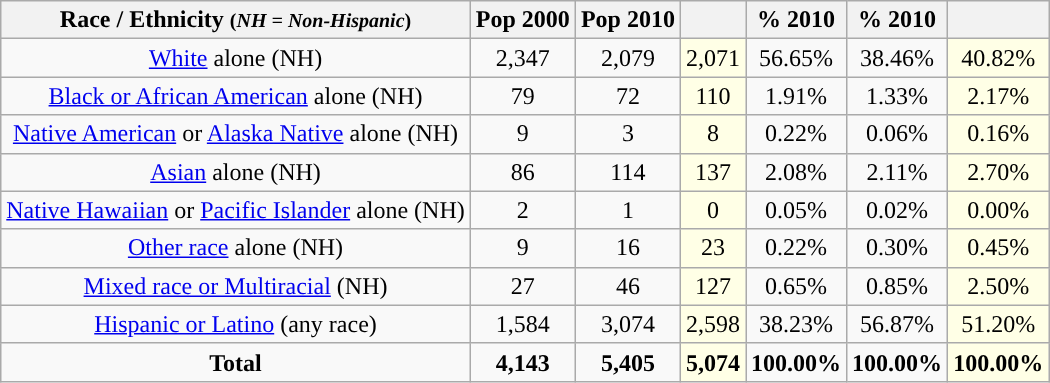<table class="wikitable" style="text-align:center;">
<tr>
<th>Race / Ethnicity <small>(<em>NH = Non-Hispanic</em>)</small></th>
<th>Pop 2000</th>
<th>Pop 2010</th>
<th></th>
<th>% 2010</th>
<th>% 2010</th>
<th></th>
</tr>
<tr>
<td><a href='#'>White</a> alone (NH)</td>
<td>2,347</td>
<td>2,079</td>
<td style='background: #ffffe6;'>2,071</td>
<td>56.65%</td>
<td>38.46%</td>
<td style='background: #ffffe6;'>40.82%</td>
</tr>
<tr>
<td><a href='#'>Black or African American</a> alone (NH)</td>
<td>79</td>
<td>72</td>
<td style='background: #ffffe6;'>110</td>
<td>1.91%</td>
<td>1.33%</td>
<td style='background: #ffffe6;'>2.17%</td>
</tr>
<tr>
<td><a href='#'>Native American</a> or <a href='#'>Alaska Native</a> alone (NH)</td>
<td>9</td>
<td>3</td>
<td style='background: #ffffe6;'>8</td>
<td>0.22%</td>
<td>0.06%</td>
<td style='background: #ffffe6;'>0.16%</td>
</tr>
<tr>
<td><a href='#'>Asian</a> alone (NH)</td>
<td>86</td>
<td>114</td>
<td style='background: #ffffe6;'>137</td>
<td>2.08%</td>
<td>2.11%</td>
<td style='background: #ffffe6;'>2.70%</td>
</tr>
<tr>
<td><a href='#'>Native Hawaiian</a> or <a href='#'>Pacific Islander</a> alone (NH)</td>
<td>2</td>
<td>1</td>
<td style='background: #ffffe6;'>0</td>
<td>0.05%</td>
<td>0.02%</td>
<td style='background: #ffffe6;'>0.00%</td>
</tr>
<tr>
<td><a href='#'>Other race</a> alone (NH)</td>
<td>9</td>
<td>16</td>
<td style='background: #ffffe6;'>23</td>
<td>0.22%</td>
<td>0.30%</td>
<td style='background: #ffffe6;'>0.45%</td>
</tr>
<tr>
<td><a href='#'>Mixed race or Multiracial</a> (NH)</td>
<td>27</td>
<td>46</td>
<td style='background: #ffffe6;'>127</td>
<td>0.65%</td>
<td>0.85%</td>
<td style='background: #ffffe6;'>2.50%</td>
</tr>
<tr>
<td><a href='#'>Hispanic or Latino</a> (any race)</td>
<td>1,584</td>
<td>3,074</td>
<td style='background: #ffffe6;'>2,598</td>
<td>38.23%</td>
<td>56.87%</td>
<td style='background: #ffffe6;'>51.20%</td>
</tr>
<tr>
<td><strong>Total</strong></td>
<td><strong>4,143</strong></td>
<td><strong>5,405</strong></td>
<td style='background: #ffffe6;'><strong>5,074</strong></td>
<td><strong>100.00%</strong></td>
<td><strong>100.00%</strong></td>
<td style='background: #ffffe6;'><strong>100.00%</strong></td>
</tr>
</table>
